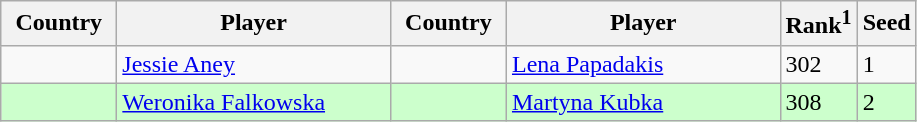<table class="sortable wikitable">
<tr>
<th width="70">Country</th>
<th width="175">Player</th>
<th width="70">Country</th>
<th width="175">Player</th>
<th>Rank<sup>1</sup></th>
<th>Seed</th>
</tr>
<tr>
<td></td>
<td><a href='#'>Jessie Aney</a></td>
<td></td>
<td><a href='#'>Lena Papadakis</a></td>
<td>302</td>
<td>1</td>
</tr>
<tr style="background:#cfc;">
<td></td>
<td><a href='#'>Weronika Falkowska</a></td>
<td></td>
<td><a href='#'>Martyna Kubka</a></td>
<td>308</td>
<td>2</td>
</tr>
</table>
